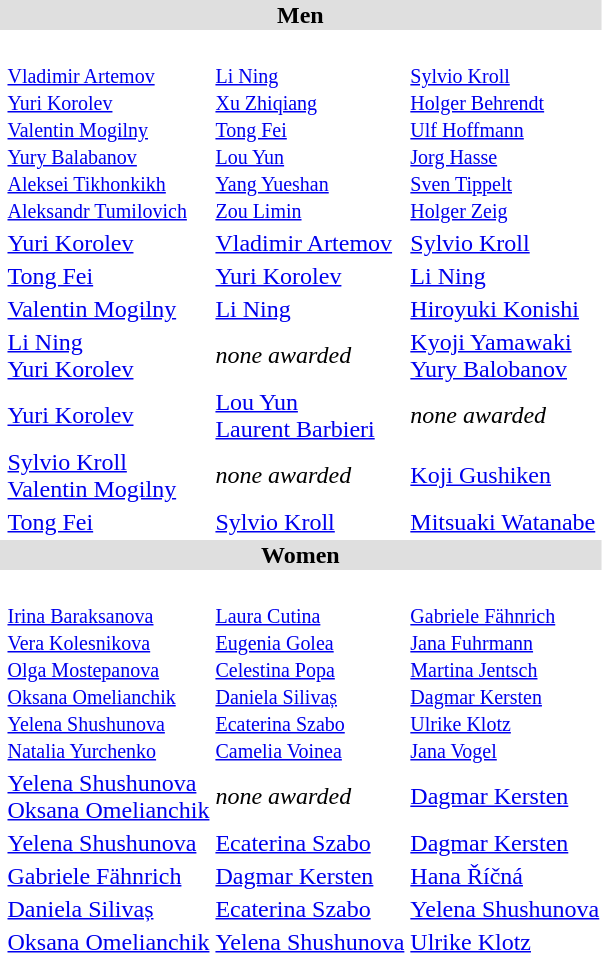<table>
<tr style="background:#dfdfdf;">
<td colspan="4" style="text-align:center;"><strong>Men</strong></td>
</tr>
<tr>
<th scope=row style="text-align:left"><br></th>
<td><br><small><a href='#'>Vladimir Artemov</a><br><a href='#'>Yuri Korolev</a><br><a href='#'>Valentin Mogilny</a><br><a href='#'>Yury Balabanov</a><br><a href='#'>Aleksei Tikhonkikh</a><br><a href='#'>Aleksandr Tumilovich</a></small></td>
<td><br><small><a href='#'>Li Ning</a><br><a href='#'>Xu Zhiqiang</a><br><a href='#'>Tong Fei</a><br><a href='#'>Lou Yun</a><br><a href='#'>Yang Yueshan</a><br><a href='#'>Zou Limin</a></small></td>
<td><br><small><a href='#'>Sylvio Kroll</a><br><a href='#'>Holger Behrendt</a><br><a href='#'>Ulf Hoffmann</a><br><a href='#'>Jorg Hasse</a><br><a href='#'>Sven Tippelt</a><br><a href='#'>Holger Zeig</a></small></td>
</tr>
<tr>
<th scope=row style="text-align:left"><br></th>
<td> <a href='#'>Yuri Korolev</a></td>
<td> <a href='#'>Vladimir Artemov</a></td>
<td> <a href='#'>Sylvio Kroll</a></td>
</tr>
<tr>
<th scope=row style="text-align:left"><br></th>
<td> <a href='#'>Tong Fei</a></td>
<td> <a href='#'>Yuri Korolev</a></td>
<td> <a href='#'>Li Ning</a></td>
</tr>
<tr>
<th scope=row style="text-align:left"><br></th>
<td> <a href='#'>Valentin Mogilny</a></td>
<td> <a href='#'>Li Ning</a></td>
<td> <a href='#'>Hiroyuki Konishi</a></td>
</tr>
<tr>
<th scope=row style="text-align:left"><br></th>
<td> <a href='#'>Li Ning</a><br> <a href='#'>Yuri Korolev</a></td>
<td><em>none awarded</em></td>
<td> <a href='#'>Kyoji Yamawaki</a><br> <a href='#'>Yury Balobanov</a></td>
</tr>
<tr>
<th scope=row style="text-align:left"><br></th>
<td> <a href='#'>Yuri Korolev</a></td>
<td> <a href='#'>Lou Yun</a><br> <a href='#'>Laurent Barbieri</a></td>
<td><em>none awarded</em></td>
</tr>
<tr>
<th scope=row style="text-align:left"><br></th>
<td> <a href='#'>Sylvio Kroll</a><br> <a href='#'>Valentin Mogilny</a></td>
<td><em>none awarded</em></td>
<td> <a href='#'>Koji Gushiken</a></td>
</tr>
<tr>
<th scope=row style="text-align:left"><br></th>
<td> <a href='#'>Tong Fei</a></td>
<td> <a href='#'>Sylvio Kroll</a></td>
<td> <a href='#'>Mitsuaki Watanabe</a></td>
</tr>
<tr style="background:#dfdfdf;">
<td colspan="4" style="text-align:center;"><strong>Women</strong></td>
</tr>
<tr>
<th scope=row style="text-align:left"><br></th>
<td><br><small><a href='#'>Irina Baraksanova</a><br><a href='#'>Vera Kolesnikova</a><br><a href='#'>Olga Mostepanova</a><br><a href='#'>Oksana Omelianchik</a><br><a href='#'>Yelena Shushunova</a><br><a href='#'>Natalia Yurchenko</a></small></td>
<td><br><small><a href='#'>Laura Cutina</a><br><a href='#'>Eugenia Golea</a><br><a href='#'>Celestina Popa</a><br><a href='#'>Daniela Silivaș</a><br><a href='#'>Ecaterina Szabo</a><br><a href='#'>Camelia Voinea</a></small></td>
<td><br><small><a href='#'>Gabriele Fähnrich</a><br><a href='#'>Jana Fuhrmann</a><br><a href='#'>Martina Jentsch</a><br><a href='#'>Dagmar Kersten</a><br><a href='#'>Ulrike Klotz</a><br><a href='#'>Jana Vogel</a></small></td>
</tr>
<tr>
<th scope=row style="text-align:left"><br></th>
<td> <a href='#'>Yelena Shushunova</a><br> <a href='#'>Oksana Omelianchik</a></td>
<td><em>none awarded</em></td>
<td> <a href='#'>Dagmar Kersten</a></td>
</tr>
<tr>
<th scope=row style="text-align:left"><br></th>
<td> <a href='#'>Yelena Shushunova</a></td>
<td> <a href='#'>Ecaterina Szabo</a></td>
<td> <a href='#'>Dagmar Kersten</a></td>
</tr>
<tr>
<th scope=row style="text-align:left"><br></th>
<td> <a href='#'>Gabriele Fähnrich</a></td>
<td> <a href='#'>Dagmar Kersten</a></td>
<td> <a href='#'>Hana Říčná</a></td>
</tr>
<tr>
<th scope=row style="text-align:left"><br></th>
<td> <a href='#'>Daniela Silivaș</a></td>
<td> <a href='#'>Ecaterina Szabo</a></td>
<td> <a href='#'>Yelena Shushunova</a></td>
</tr>
<tr>
<th scope=row style="text-align:left"><br></th>
<td> <a href='#'>Oksana Omelianchik</a></td>
<td> <a href='#'>Yelena Shushunova</a></td>
<td> <a href='#'>Ulrike Klotz</a></td>
</tr>
</table>
